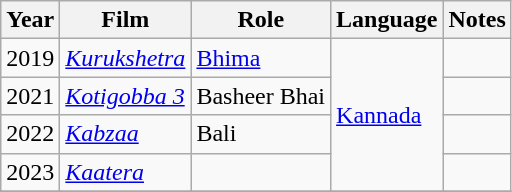<table class="wikitable sortable">
<tr>
<th>Year</th>
<th>Film</th>
<th>Role</th>
<th>Language</th>
<th>Notes</th>
</tr>
<tr>
<td>2019</td>
<td><em><a href='#'>Kurukshetra</a></em></td>
<td><a href='#'>Bhima</a></td>
<td rowspan="4"><a href='#'>Kannada</a></td>
</tr>
<tr>
<td>2021</td>
<td><em><a href='#'>Kotigobba 3</a></em></td>
<td>Basheer Bhai</td>
<td></td>
</tr>
<tr>
<td>2022</td>
<td><em><a href='#'>Kabzaa</a></em></td>
<td>Bali</td>
<td></td>
</tr>
<tr>
<td>2023</td>
<td><em><a href='#'>Kaatera</a></em></td>
<td></td>
<td></td>
</tr>
<tr>
</tr>
</table>
